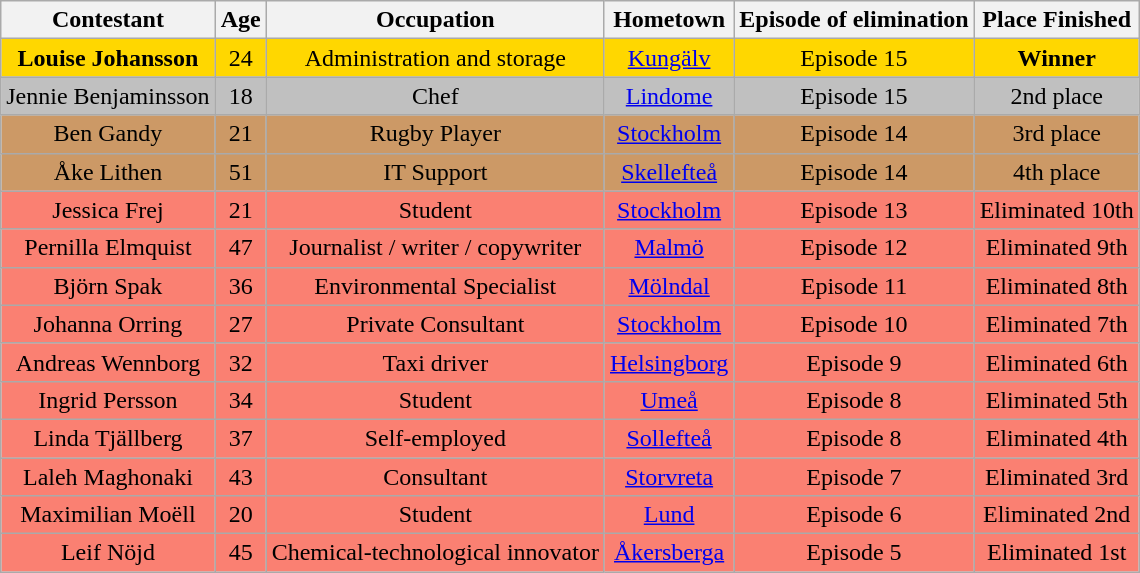<table class="wikitable" style="text-align:center">
<tr>
<th>Contestant</th>
<th>Age</th>
<th>Occupation</th>
<th>Hometown</th>
<th>Episode of elimination</th>
<th>Place Finished</th>
</tr>
<tr bgcolor="gold">
<td><strong>Louise Johansson</strong></td>
<td>24</td>
<td>Administration and storage</td>
<td><a href='#'>Kungälv</a></td>
<td>Episode 15</td>
<td><strong>Winner</strong></td>
</tr>
<tr bgcolor="silver">
<td>Jennie Benjaminsson</td>
<td>18</td>
<td>Chef</td>
<td><a href='#'>Lindome</a></td>
<td>Episode 15</td>
<td>2nd place</td>
</tr>
<tr bgcolor="#cc9966">
<td>Ben Gandy</td>
<td>21</td>
<td>Rugby Player</td>
<td><a href='#'>Stockholm</a></td>
<td>Episode 14</td>
<td>3rd place</td>
</tr>
<tr bgcolor="#cc9966">
<td>Åke Lithen</td>
<td>51</td>
<td>IT Support</td>
<td><a href='#'>Skellefteå</a></td>
<td>Episode 14</td>
<td>4th place</td>
</tr>
<tr bgcolor="#fa8072">
<td>Jessica Frej</td>
<td>21</td>
<td>Student</td>
<td><a href='#'>Stockholm</a></td>
<td>Episode 13</td>
<td>Eliminated 10th</td>
</tr>
<tr bgcolor="#fa8072">
<td>Pernilla Elmquist</td>
<td>47</td>
<td>Journalist / writer / copywriter</td>
<td><a href='#'>Malmö</a></td>
<td>Episode 12</td>
<td>Eliminated 9th</td>
</tr>
<tr bgcolor="#fa8072">
<td>Björn Spak</td>
<td>36</td>
<td>Environmental Specialist</td>
<td><a href='#'>Mölndal</a></td>
<td>Episode 11</td>
<td>Eliminated 8th</td>
</tr>
<tr bgcolor="#fa8072">
<td>Johanna Orring</td>
<td>27</td>
<td>Private Consultant</td>
<td><a href='#'>Stockholm</a></td>
<td>Episode 10</td>
<td>Eliminated 7th</td>
</tr>
<tr bgcolor="#fa8072">
<td>Andreas Wennborg</td>
<td>32</td>
<td>Taxi driver</td>
<td><a href='#'>Helsingborg</a></td>
<td>Episode 9</td>
<td>Eliminated 6th</td>
</tr>
<tr bgcolor="#fa8072">
<td>Ingrid Persson</td>
<td>34</td>
<td>Student</td>
<td><a href='#'>Umeå</a></td>
<td>Episode 8</td>
<td>Eliminated 5th</td>
</tr>
<tr bgcolor="#fa8072">
<td>Linda Tjällberg</td>
<td>37</td>
<td>Self-employed</td>
<td><a href='#'>Sollefteå</a></td>
<td>Episode 8</td>
<td>Eliminated 4th</td>
</tr>
<tr bgcolor="#fa8072">
<td>Laleh Maghonaki</td>
<td>43</td>
<td>Consultant</td>
<td><a href='#'>Storvreta</a></td>
<td>Episode 7</td>
<td>Eliminated 3rd</td>
</tr>
<tr bgcolor="#fa8072">
<td>Maximilian Moëll</td>
<td>20</td>
<td>Student</td>
<td><a href='#'>Lund</a></td>
<td>Episode 6</td>
<td>Eliminated 2nd</td>
</tr>
<tr bgcolor="#fa8072">
<td>Leif Nöjd</td>
<td>45</td>
<td>Chemical-technological innovator</td>
<td><a href='#'>Åkersberga</a></td>
<td>Episode 5</td>
<td>Eliminated 1st</td>
</tr>
</table>
